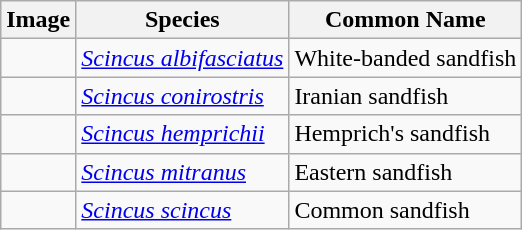<table class="wikitable">
<tr>
<th>Image</th>
<th>Species</th>
<th>Common Name</th>
</tr>
<tr>
<td></td>
<td><em><a href='#'>Scincus albifasciatus</a></em><br></td>
<td>White-banded sandfish</td>
</tr>
<tr>
<td></td>
<td><em><a href='#'>Scincus conirostris</a></em><br></td>
<td>Iranian sandfish</td>
</tr>
<tr>
<td></td>
<td><em><a href='#'>Scincus hemprichii</a></em><br></td>
<td>Hemprich's sandfish</td>
</tr>
<tr>
<td></td>
<td><em><a href='#'>Scincus mitranus</a></em><br></td>
<td>Eastern sandfish</td>
</tr>
<tr>
<td></td>
<td><em><a href='#'>Scincus scincus</a></em><br></td>
<td>Common sandfish</td>
</tr>
</table>
